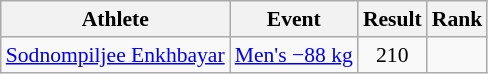<table class="wikitable" style="font-size:90%">
<tr>
<th>Athlete</th>
<th>Event</th>
<th>Result</th>
<th>Rank</th>
</tr>
<tr align=center>
<td align=left><a href='#'>Sodnompiljee Enkhbayar</a></td>
<td align=left><a href='#'>Men's −88 kg</a></td>
<td>210</td>
<td></td>
</tr>
</table>
